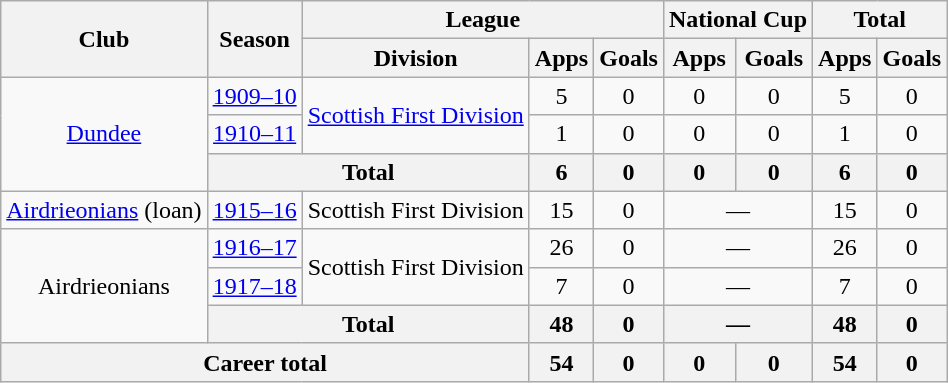<table class="wikitable" style="text-align: center;">
<tr>
<th rowspan="2">Club</th>
<th rowspan="2">Season</th>
<th colspan="3">League</th>
<th colspan="2">National Cup</th>
<th colspan="2">Total</th>
</tr>
<tr>
<th>Division</th>
<th>Apps</th>
<th>Goals</th>
<th>Apps</th>
<th>Goals</th>
<th>Apps</th>
<th>Goals</th>
</tr>
<tr>
<td rowspan="3"><a href='#'>Dundee</a></td>
<td><a href='#'>1909–10</a></td>
<td rowspan="2"><a href='#'>Scottish First Division</a></td>
<td>5</td>
<td>0</td>
<td>0</td>
<td>0</td>
<td>5</td>
<td>0</td>
</tr>
<tr>
<td><a href='#'>1910–11</a></td>
<td>1</td>
<td>0</td>
<td>0</td>
<td>0</td>
<td>1</td>
<td>0</td>
</tr>
<tr>
<th colspan="2">Total</th>
<th>6</th>
<th>0</th>
<th>0</th>
<th>0</th>
<th>6</th>
<th>0</th>
</tr>
<tr>
<td><a href='#'>Airdrieonians</a> (loan)</td>
<td><a href='#'>1915–16</a></td>
<td>Scottish First Division</td>
<td>15</td>
<td>0</td>
<td colspan="2">―</td>
<td>15</td>
<td>0</td>
</tr>
<tr>
<td rowspan="3">Airdrieonians</td>
<td><a href='#'>1916–17</a></td>
<td rowspan="2">Scottish First Division</td>
<td>26</td>
<td>0</td>
<td colspan="2">―</td>
<td>26</td>
<td>0</td>
</tr>
<tr>
<td><a href='#'>1917–18</a></td>
<td>7</td>
<td>0</td>
<td colspan="2">―</td>
<td>7</td>
<td>0</td>
</tr>
<tr>
<th colspan="2">Total</th>
<th>48</th>
<th>0</th>
<th colspan="2">―</th>
<th>48</th>
<th>0</th>
</tr>
<tr>
<th colspan="3">Career total</th>
<th>54</th>
<th>0</th>
<th>0</th>
<th>0</th>
<th>54</th>
<th>0</th>
</tr>
</table>
